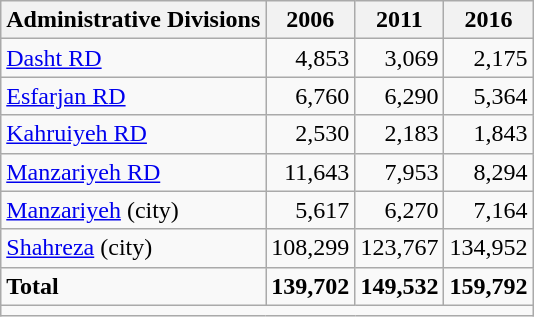<table class="wikitable">
<tr>
<th>Administrative Divisions</th>
<th>2006</th>
<th>2011</th>
<th>2016</th>
</tr>
<tr>
<td><a href='#'>Dasht RD</a></td>
<td style="text-align: right;">4,853</td>
<td style="text-align: right;">3,069</td>
<td style="text-align: right;">2,175</td>
</tr>
<tr>
<td><a href='#'>Esfarjan RD</a></td>
<td style="text-align: right;">6,760</td>
<td style="text-align: right;">6,290</td>
<td style="text-align: right;">5,364</td>
</tr>
<tr>
<td><a href='#'>Kahruiyeh RD</a></td>
<td style="text-align: right;">2,530</td>
<td style="text-align: right;">2,183</td>
<td style="text-align: right;">1,843</td>
</tr>
<tr>
<td><a href='#'>Manzariyeh RD</a></td>
<td style="text-align: right;">11,643</td>
<td style="text-align: right;">7,953</td>
<td style="text-align: right;">8,294</td>
</tr>
<tr>
<td><a href='#'>Manzariyeh</a> (city)</td>
<td style="text-align: right;">5,617</td>
<td style="text-align: right;">6,270</td>
<td style="text-align: right;">7,164</td>
</tr>
<tr>
<td><a href='#'>Shahreza</a> (city)</td>
<td style="text-align: right;">108,299</td>
<td style="text-align: right;">123,767</td>
<td style="text-align: right;">134,952</td>
</tr>
<tr>
<td><strong>Total</strong></td>
<td style="text-align: right;"><strong>139,702</strong></td>
<td style="text-align: right;"><strong>149,532</strong></td>
<td style="text-align: right;"><strong>159,792</strong></td>
</tr>
<tr>
<td colspan=4></td>
</tr>
</table>
